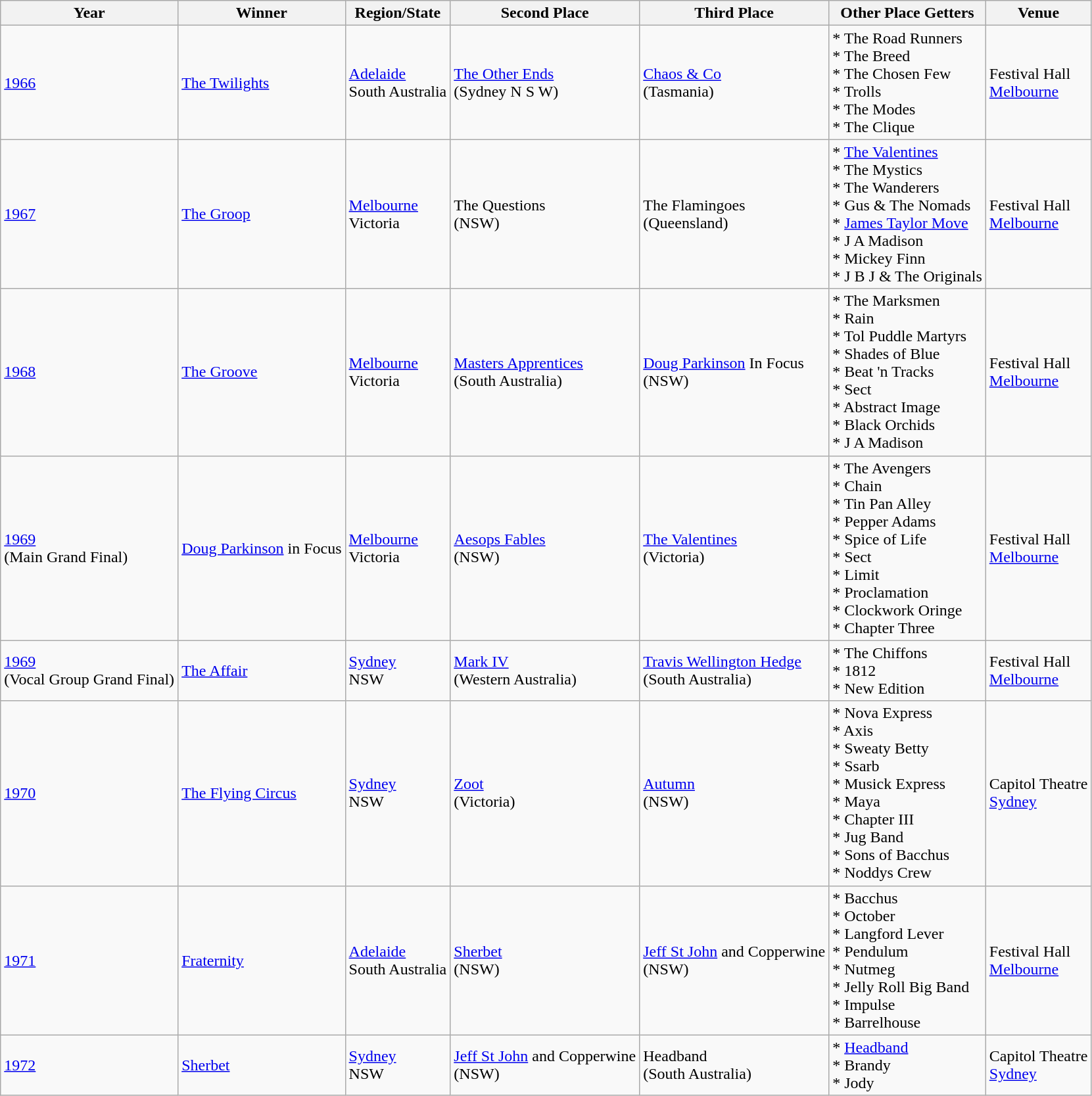<table class="wikitable">
<tr>
<th>Year</th>
<th>Winner</th>
<th>Region/State</th>
<th>Second Place</th>
<th>Third Place</th>
<th>Other Place Getters</th>
<th>Venue</th>
</tr>
<tr>
<td><a href='#'>1966</a></td>
<td><a href='#'>The Twilights</a></td>
<td><a href='#'>Adelaide</a><br> South Australia</td>
<td><a href='#'>The Other Ends</a><br>(Sydney N S W)</td>
<td><a href='#'>Chaos & Co</a><br>(Tasmania)</td>
<td>* The Road Runners <br>* The Breed <br>* The Chosen Few <br>* Trolls <br>* The Modes <br>* The Clique</td>
<td>Festival Hall<br> <a href='#'>Melbourne</a></td>
</tr>
<tr>
<td><a href='#'>1967</a></td>
<td><a href='#'>The Groop</a></td>
<td><a href='#'>Melbourne</a><br> Victoria</td>
<td>The Questions<br>(NSW)</td>
<td>The Flamingoes<br>(Queensland)</td>
<td>* <a href='#'>The Valentines</a><br>* The Mystics <br>* The Wanderers <br>* Gus & The Nomads <br>* <a href='#'>James Taylor Move</a> <br>* J A Madison <br>* Mickey Finn<br>* J B J & The Originals</td>
<td>Festival Hall<br> <a href='#'>Melbourne</a></td>
</tr>
<tr>
<td><a href='#'>1968</a></td>
<td><a href='#'>The Groove</a></td>
<td><a href='#'>Melbourne</a><br> Victoria</td>
<td><a href='#'>Masters Apprentices</a><br>(South Australia)</td>
<td><a href='#'>Doug Parkinson</a> In Focus<br>(NSW)</td>
<td>* The Marksmen <br>* Rain <br>* Tol Puddle Martyrs <br>* Shades of Blue <br>* Beat 'n Tracks <br>* Sect <br>* Abstract Image<br>* Black Orchids<br>* J A Madison<br></td>
<td>Festival Hall<br> <a href='#'>Melbourne</a></td>
</tr>
<tr>
<td><a href='#'>1969</a> <br> (Main Grand Final)</td>
<td><a href='#'>Doug Parkinson</a> in Focus</td>
<td><a href='#'>Melbourne</a><br> Victoria</td>
<td><a href='#'>Aesops Fables</a><br>(NSW)</td>
<td><a href='#'>The Valentines</a><br>(Victoria)</td>
<td>* The Avengers<br>* Chain <br>* Tin Pan Alley <br>* Pepper Adams <br>* Spice of Life <br>* Sect <br>* Limit<br>* Proclamation <br>* Clockwork Oringe <br>* Chapter Three</td>
<td>Festival Hall<br> <a href='#'>Melbourne</a></td>
</tr>
<tr>
<td><a href='#'>1969</a> <br> (Vocal Group Grand Final)</td>
<td><a href='#'>The Affair</a></td>
<td><a href='#'>Sydney</a><br> NSW</td>
<td><a href='#'>Mark IV</a><br>(Western Australia)</td>
<td><a href='#'>Travis Wellington Hedge</a><br>(South Australia)</td>
<td>* The Chiffons<br>* 1812 <br>* New Edition</td>
<td>Festival Hall<br> <a href='#'>Melbourne</a></td>
</tr>
<tr>
<td><a href='#'>1970</a></td>
<td><a href='#'>The Flying Circus</a></td>
<td><a href='#'>Sydney</a><br> NSW</td>
<td><a href='#'>Zoot</a><br>(Victoria)</td>
<td><a href='#'>Autumn</a><br>(NSW)</td>
<td>* Nova Express<br>* Axis<br>* Sweaty Betty <br>* Ssarb <br> * Musick Express <br>* Maya <br>* Chapter III <br>* Jug Band <br>* Sons of Bacchus <br>* Noddys Crew <br></td>
<td>Capitol Theatre <br> <a href='#'>Sydney</a></td>
</tr>
<tr>
<td><a href='#'>1971</a></td>
<td><a href='#'>Fraternity</a></td>
<td><a href='#'>Adelaide</a><br> South Australia</td>
<td><a href='#'>Sherbet</a><br>(NSW)</td>
<td><a href='#'>Jeff St John</a> and Copperwine<br> (NSW)</td>
<td>* Bacchus <br>* October <br>* Langford Lever <br>* Pendulum<br>* Nutmeg <br>* Jelly Roll Big Band <br>* Impulse <br>* Barrelhouse</td>
<td>Festival Hall<br> <a href='#'>Melbourne</a></td>
</tr>
<tr>
<td><a href='#'>1972</a></td>
<td><a href='#'>Sherbet</a></td>
<td><a href='#'>Sydney</a><br> NSW</td>
<td><a href='#'>Jeff St John</a> and Copperwine<br>(NSW)</td>
<td>Headband<br>(South Australia)</td>
<td>* <a href='#'>Headband</a><br> * Brandy <br>* Jody</td>
<td>Capitol Theatre <br> <a href='#'>Sydney</a></td>
</tr>
</table>
